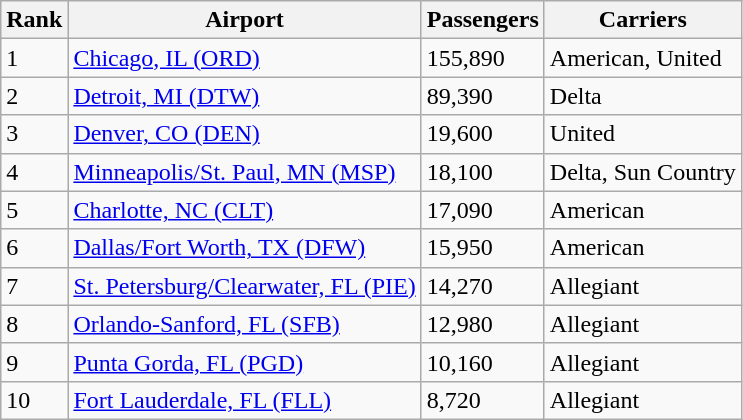<table class="wikitable">
<tr>
<th>Rank</th>
<th>Airport</th>
<th>Passengers</th>
<th>Carriers</th>
</tr>
<tr>
<td>1</td>
<td><a href='#'>Chicago, IL (ORD)</a></td>
<td>155,890</td>
<td>American, United</td>
</tr>
<tr>
<td>2</td>
<td><a href='#'>Detroit, MI (DTW)</a></td>
<td>89,390</td>
<td>Delta</td>
</tr>
<tr>
<td>3</td>
<td><a href='#'>Denver, CO (DEN)</a></td>
<td>19,600</td>
<td>United</td>
</tr>
<tr>
<td>4</td>
<td><a href='#'>Minneapolis/St. Paul, MN (MSP)</a></td>
<td>18,100</td>
<td>Delta, Sun Country</td>
</tr>
<tr>
<td>5</td>
<td><a href='#'>Charlotte, NC (CLT)</a></td>
<td>17,090</td>
<td>American</td>
</tr>
<tr>
<td>6</td>
<td><a href='#'>Dallas/Fort Worth, TX (DFW)</a></td>
<td>15,950</td>
<td>American</td>
</tr>
<tr>
<td>7</td>
<td><a href='#'>St. Petersburg/Clearwater, FL (PIE)</a></td>
<td>14,270</td>
<td>Allegiant</td>
</tr>
<tr>
<td>8</td>
<td><a href='#'>Orlando-Sanford, FL (SFB)</a></td>
<td>12,980</td>
<td>Allegiant</td>
</tr>
<tr>
<td>9</td>
<td><a href='#'>Punta Gorda, FL (PGD)</a></td>
<td>10,160</td>
<td>Allegiant</td>
</tr>
<tr>
<td>10</td>
<td><a href='#'>Fort Lauderdale, FL (FLL)</a></td>
<td>8,720</td>
<td>Allegiant</td>
</tr>
</table>
